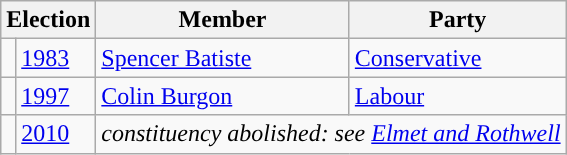<table class="wikitable">
<tr>
<th colspan="2">Election</th>
<th>Member </th>
<th>Party</th>
</tr>
<tr>
<td style="color:inherit;background-color: "></td>
<td><a href='#'>1983</a></td>
<td><a href='#'>Spencer Batiste</a></td>
<td><a href='#'>Conservative</a></td>
</tr>
<tr>
<td style="color:inherit;background-color: "></td>
<td><a href='#'>1997</a></td>
<td><a href='#'>Colin Burgon</a></td>
<td><a href='#'>Labour</a></td>
</tr>
<tr>
<td></td>
<td><a href='#'>2010</a></td>
<td colspan="2"><em>constituency abolished: see <a href='#'>Elmet and Rothwell</a></em></td>
</tr>
</table>
